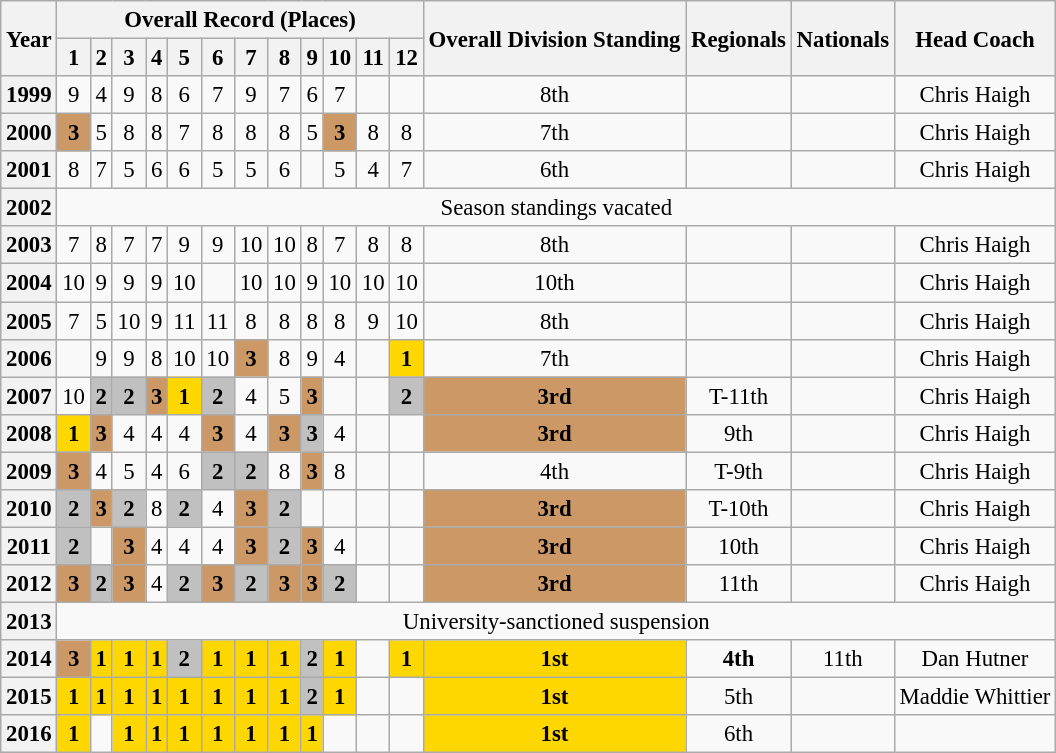<table class="wikitable" style="font-size: 95%; text-align:center;">
<tr>
<th rowspan="2">Year</th>
<th colspan="12">Overall Record (Places)</th>
<th rowspan="2">Overall Division Standing</th>
<th rowspan="2">Regionals</th>
<th rowspan="2">Nationals</th>
<th rowspan="2">Head Coach</th>
</tr>
<tr>
<th>1</th>
<th>2</th>
<th>3</th>
<th>4</th>
<th>5</th>
<th>6</th>
<th>7</th>
<th>8</th>
<th>9</th>
<th>10</th>
<th>11</th>
<th>12</th>
</tr>
<tr>
<th>1999</th>
<td>9</td>
<td>4</td>
<td>9</td>
<td>8</td>
<td>6</td>
<td>7</td>
<td>9</td>
<td>7</td>
<td>6</td>
<td>7</td>
<td></td>
<td></td>
<td>8th</td>
<td></td>
<td></td>
<td>Chris Haigh</td>
</tr>
<tr>
<th>2000</th>
<td style="background:#cc9966"><strong>3</strong></td>
<td>5</td>
<td>8</td>
<td>8</td>
<td>7</td>
<td>8</td>
<td>8</td>
<td>8</td>
<td>5</td>
<td style="background:#cc9966"><strong>3</strong></td>
<td>8</td>
<td>8</td>
<td>7th</td>
<td></td>
<td></td>
<td>Chris Haigh</td>
</tr>
<tr>
<th>2001</th>
<td>8</td>
<td>7</td>
<td>5</td>
<td>6</td>
<td>6</td>
<td>5</td>
<td>5</td>
<td>6</td>
<td></td>
<td>5</td>
<td>4</td>
<td>7</td>
<td>6th</td>
<td></td>
<td></td>
<td>Chris Haigh</td>
</tr>
<tr>
<th>2002</th>
<td colspan="16">Season standings vacated</td>
</tr>
<tr>
<th>2003</th>
<td>7</td>
<td>8</td>
<td>7</td>
<td>7</td>
<td>9</td>
<td>9</td>
<td>10</td>
<td>10</td>
<td>8</td>
<td>7</td>
<td>8</td>
<td>8</td>
<td>8th</td>
<td></td>
<td></td>
<td>Chris Haigh</td>
</tr>
<tr>
<th>2004</th>
<td>10</td>
<td>9</td>
<td>9</td>
<td>9</td>
<td>10</td>
<td></td>
<td>10</td>
<td>10</td>
<td>9</td>
<td>10</td>
<td>10</td>
<td>10</td>
<td>10th</td>
<td></td>
<td></td>
<td>Chris Haigh</td>
</tr>
<tr>
<th>2005</th>
<td>7</td>
<td>5</td>
<td>10</td>
<td>9</td>
<td>11</td>
<td>11</td>
<td>8</td>
<td>8</td>
<td>8</td>
<td>8</td>
<td>9</td>
<td>10</td>
<td>8th</td>
<td></td>
<td></td>
<td>Chris Haigh</td>
</tr>
<tr>
<th>2006</th>
<td></td>
<td>9</td>
<td>9</td>
<td>8</td>
<td>10</td>
<td>10</td>
<td style="background:#cc9966"><strong>3</strong></td>
<td>8</td>
<td>9</td>
<td>4</td>
<td></td>
<td style="background:gold"><strong>1</strong></td>
<td>7th</td>
<td></td>
<td></td>
<td>Chris Haigh</td>
</tr>
<tr>
<th>2007</th>
<td>10</td>
<td style="background:silver"><strong>2</strong></td>
<td style="background:silver"><strong>2</strong></td>
<td style="background:#cc9966"><strong>3</strong></td>
<td style="background:gold"><strong>1</strong></td>
<td style="background:silver"><strong>2</strong></td>
<td>4</td>
<td>5</td>
<td style="background:#cc9966"><strong>3</strong></td>
<td></td>
<td></td>
<td style="background:silver"><strong>2</strong></td>
<td style="background:#cc9966"><strong>3rd</strong></td>
<td>T-11th</td>
<td></td>
<td>Chris Haigh</td>
</tr>
<tr>
<th>2008</th>
<td style="background:gold"><strong>1</strong></td>
<td style="background:#cc9966"><strong>3</strong></td>
<td>4</td>
<td>4</td>
<td>4</td>
<td style="background:#cc9966"><strong>3</strong></td>
<td>4</td>
<td style="background:#cc9966"><strong>3</strong></td>
<td style="background:silver"><strong>3</strong></td>
<td>4</td>
<td></td>
<td></td>
<td style="background:#cc9966"><strong>3rd</strong></td>
<td>9th</td>
<td></td>
<td>Chris Haigh</td>
</tr>
<tr>
<th>2009</th>
<td style="background:#cc9966"><strong>3</strong></td>
<td>4</td>
<td>5</td>
<td>4</td>
<td>6</td>
<td style="background:silver"><strong>2</strong></td>
<td style="background:silver"><strong>2</strong></td>
<td>8</td>
<td style="background:#cc9966"><strong>3</strong></td>
<td>8</td>
<td></td>
<td></td>
<td>4th</td>
<td>T-9th</td>
<td></td>
<td>Chris Haigh</td>
</tr>
<tr>
<th>2010</th>
<td style="background:silver"><strong>2</strong></td>
<td style="background:#cc9966"><strong>3</strong></td>
<td style="background:silver"><strong>2</strong></td>
<td>8</td>
<td style="background:silver"><strong>2</strong></td>
<td>4</td>
<td style="background:#cc9966"><strong>3</strong></td>
<td style="background:silver"><strong>2</strong></td>
<td></td>
<td></td>
<td></td>
<td></td>
<td style="background:#cc9966"><strong>3rd</strong></td>
<td>T-10th</td>
<td></td>
<td>Chris Haigh</td>
</tr>
<tr>
<th>2011</th>
<td style="background:silver"><strong>2</strong></td>
<td></td>
<td style="background:#cc9966"><strong>3</strong></td>
<td>4</td>
<td>4</td>
<td>4</td>
<td style="background:#cc9966"><strong>3</strong></td>
<td style="background:silver"><strong>2</strong></td>
<td style="background:#cc9966"><strong>3</strong></td>
<td>4</td>
<td></td>
<td></td>
<td style="background:#cc9966"><strong>3rd</strong></td>
<td>10th</td>
<td></td>
<td>Chris Haigh</td>
</tr>
<tr>
<th>2012</th>
<td style="background:#cc9966"><strong>3</strong></td>
<td style="background:silver"><strong>2</strong></td>
<td style="background:#cc9966"><strong>3</strong></td>
<td>4</td>
<td style="background:silver"><strong>2</strong></td>
<td style="background:#cc9966"><strong>3</strong></td>
<td style="background:silver"><strong>2</strong></td>
<td style="background:#cc9966"><strong>3</strong></td>
<td style="background:#cc9966"><strong>3</strong></td>
<td style="background:silver"><strong>2</strong></td>
<td></td>
<td></td>
<td style="background:#cc9966"><strong>3rd</strong></td>
<td>11th</td>
<td></td>
<td>Chris Haigh</td>
</tr>
<tr>
<th>2013</th>
<td colspan="16">University-sanctioned suspension</td>
</tr>
<tr>
<th>2014</th>
<td style="background:#cc9966"><strong>3</strong></td>
<td style="background:gold"><strong>1</strong></td>
<td style="background:gold"><strong>1</strong></td>
<td style="background:gold"><strong>1</strong></td>
<td style="background:silver"><strong>2</strong></td>
<td style="background:gold"><strong>1</strong></td>
<td style="background:gold"><strong>1</strong></td>
<td style="background:gold"><strong>1</strong></td>
<td style="background:silver"><strong>2</strong></td>
<td style="background:gold"><strong>1</strong></td>
<td></td>
<td style="background:gold"><strong>1</strong></td>
<td style="background:gold"><strong>1st</strong></td>
<td><strong>4th</strong></td>
<td>11th</td>
<td>Dan Hutner</td>
</tr>
<tr>
<th>2015</th>
<td style="background:gold"><strong>1</strong></td>
<td style="background:gold"><strong>1</strong></td>
<td style="background:gold"><strong>1</strong></td>
<td style="background:gold"><strong>1</strong></td>
<td style="background:gold"><strong>1</strong></td>
<td style="background:gold"><strong>1</strong></td>
<td style="background:gold"><strong>1</strong></td>
<td style="background:gold"><strong>1</strong></td>
<td style="background:silver"><strong>2</strong></td>
<td style="background:gold"><strong>1</strong></td>
<td></td>
<td></td>
<td style="background:gold"><strong>1st</strong></td>
<td>5th</td>
<td></td>
<td>Maddie Whittier</td>
</tr>
<tr>
<th>2016</th>
<td style="background:gold"><strong>1</strong></td>
<td></td>
<td style="background:gold"><strong>1</strong></td>
<td style="background:gold"><strong>1</strong></td>
<td style="background:gold"><strong>1</strong></td>
<td style="background:gold"><strong>1</strong></td>
<td style="background:gold"><strong>1</strong></td>
<td style="background:gold"><strong>1</strong></td>
<td style="background:gold"><strong>1</strong></td>
<td></td>
<td></td>
<td></td>
<td style="background:gold"><strong>1st</strong></td>
<td>6th</td>
<td></td>
<td></td>
</tr>
</table>
